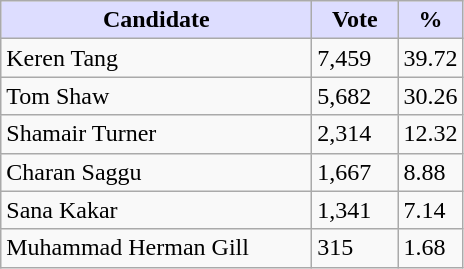<table class="wikitable">
<tr>
<th style="background:#ddf; width:200px;">Candidate</th>
<th style="background:#ddf; width:50px;">Vote</th>
<th style="background:#ddf; width:30px;">%</th>
</tr>
<tr>
<td>Keren Tang</td>
<td>7,459</td>
<td>39.72</td>
</tr>
<tr>
<td>Tom Shaw</td>
<td>5,682</td>
<td>30.26</td>
</tr>
<tr>
<td>Shamair Turner</td>
<td>2,314</td>
<td>12.32</td>
</tr>
<tr>
<td>Charan Saggu</td>
<td>1,667</td>
<td>8.88</td>
</tr>
<tr>
<td>Sana Kakar</td>
<td>1,341</td>
<td>7.14</td>
</tr>
<tr>
<td>Muhammad Herman Gill</td>
<td>315</td>
<td>1.68</td>
</tr>
</table>
